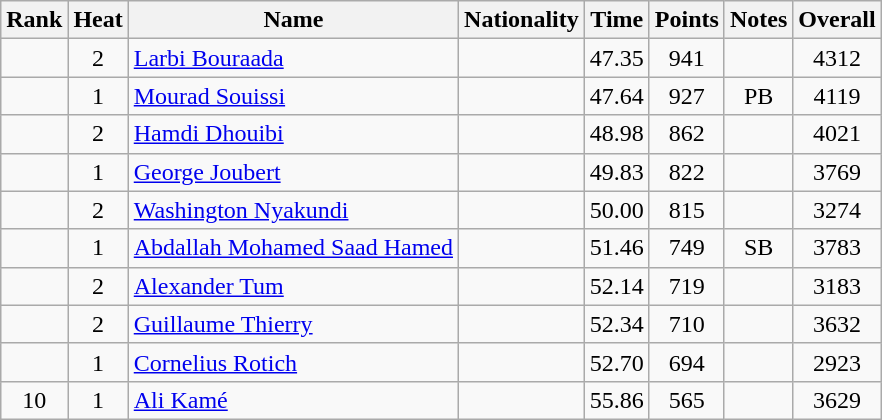<table class="wikitable sortable" style="text-align:center">
<tr>
<th>Rank</th>
<th>Heat</th>
<th>Name</th>
<th>Nationality</th>
<th>Time</th>
<th>Points</th>
<th>Notes</th>
<th>Overall</th>
</tr>
<tr>
<td></td>
<td>2</td>
<td align="left"><a href='#'>Larbi Bouraada</a></td>
<td align=left></td>
<td>47.35</td>
<td>941</td>
<td></td>
<td>4312</td>
</tr>
<tr>
<td></td>
<td>1</td>
<td align="left"><a href='#'>Mourad Souissi</a></td>
<td align=left></td>
<td>47.64</td>
<td>927</td>
<td>PB</td>
<td>4119</td>
</tr>
<tr>
<td></td>
<td>2</td>
<td align="left"><a href='#'>Hamdi Dhouibi</a></td>
<td align=left></td>
<td>48.98</td>
<td>862</td>
<td></td>
<td>4021</td>
</tr>
<tr>
<td></td>
<td>1</td>
<td align="left"><a href='#'>George Joubert</a></td>
<td align=left></td>
<td>49.83</td>
<td>822</td>
<td></td>
<td>3769</td>
</tr>
<tr>
<td></td>
<td>2</td>
<td align="left"><a href='#'>Washington Nyakundi</a></td>
<td align=left></td>
<td>50.00</td>
<td>815</td>
<td></td>
<td>3274</td>
</tr>
<tr>
<td></td>
<td>1</td>
<td align="left"><a href='#'>Abdallah Mohamed Saad Hamed</a></td>
<td align=left></td>
<td>51.46</td>
<td>749</td>
<td>SB</td>
<td>3783</td>
</tr>
<tr>
<td></td>
<td>2</td>
<td align="left"><a href='#'>Alexander Tum</a></td>
<td align=left></td>
<td>52.14</td>
<td>719</td>
<td></td>
<td>3183</td>
</tr>
<tr>
<td></td>
<td>2</td>
<td align="left"><a href='#'>Guillaume Thierry</a></td>
<td align=left></td>
<td>52.34</td>
<td>710</td>
<td></td>
<td>3632</td>
</tr>
<tr>
<td></td>
<td>1</td>
<td align="left"><a href='#'>Cornelius Rotich</a></td>
<td align=left></td>
<td>52.70</td>
<td>694</td>
<td></td>
<td>2923</td>
</tr>
<tr>
<td>10</td>
<td>1</td>
<td align="left"><a href='#'>Ali Kamé</a></td>
<td align=left></td>
<td>55.86</td>
<td>565</td>
<td></td>
<td>3629</td>
</tr>
</table>
